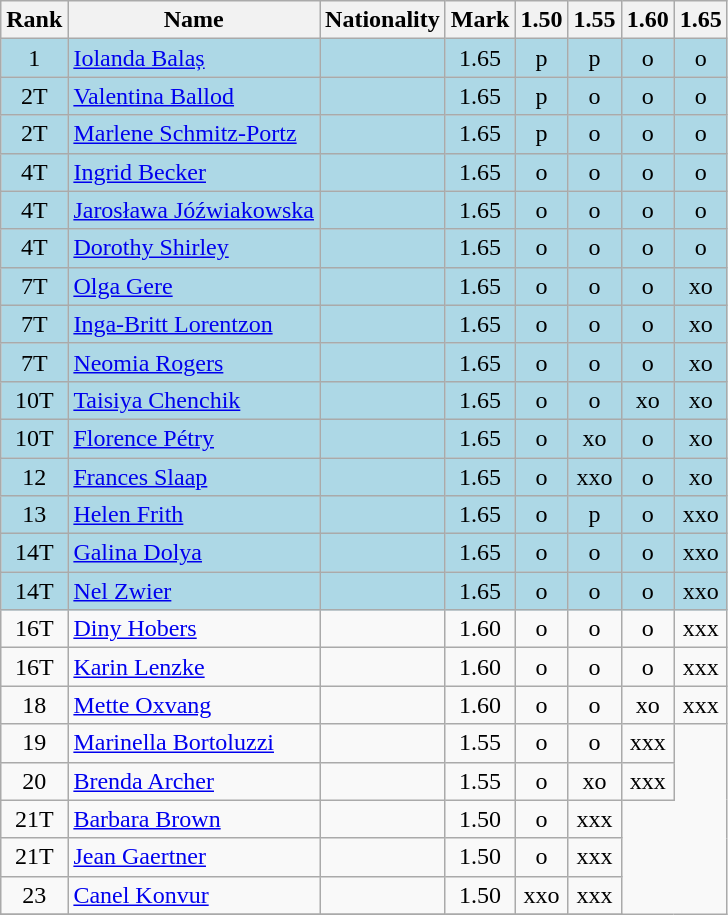<table class="wikitable sortable" style="text-align:center">
<tr>
<th>Rank</th>
<th>Name</th>
<th>Nationality</th>
<th>Mark</th>
<th>1.50</th>
<th>1.55</th>
<th>1.60</th>
<th>1.65</th>
</tr>
<tr bgcolor=lightblue>
<td>1</td>
<td align=left><a href='#'>Iolanda Balaș</a></td>
<td align=left></td>
<td>1.65</td>
<td>p</td>
<td>p</td>
<td>o</td>
<td>o</td>
</tr>
<tr bgcolor=lightblue>
<td>2T</td>
<td align=left><a href='#'>Valentina Ballod</a></td>
<td align=left></td>
<td>1.65</td>
<td>p</td>
<td>o</td>
<td>o</td>
<td>o</td>
</tr>
<tr bgcolor=lightblue>
<td>2T</td>
<td align=left><a href='#'>Marlene Schmitz-Portz</a></td>
<td align=left></td>
<td>1.65</td>
<td>p</td>
<td>o</td>
<td>o</td>
<td>o</td>
</tr>
<tr bgcolor=lightblue>
<td>4T</td>
<td align=left><a href='#'>Ingrid Becker</a></td>
<td align=left></td>
<td>1.65</td>
<td>o</td>
<td>o</td>
<td>o</td>
<td>o</td>
</tr>
<tr bgcolor=lightblue>
<td>4T</td>
<td align=left><a href='#'>Jarosława Jóźwiakowska</a></td>
<td align=left></td>
<td>1.65</td>
<td>o</td>
<td>o</td>
<td>o</td>
<td>o</td>
</tr>
<tr bgcolor=lightblue>
<td>4T</td>
<td align=left><a href='#'>Dorothy Shirley</a></td>
<td align=left></td>
<td>1.65</td>
<td>o</td>
<td>o</td>
<td>o</td>
<td>o</td>
</tr>
<tr bgcolor=lightblue>
<td>7T</td>
<td align=left><a href='#'>Olga Gere</a></td>
<td align=left></td>
<td>1.65</td>
<td>o</td>
<td>o</td>
<td>o</td>
<td>xo</td>
</tr>
<tr bgcolor=lightblue>
<td>7T</td>
<td align=left><a href='#'>Inga-Britt Lorentzon</a></td>
<td align=left></td>
<td>1.65</td>
<td>o</td>
<td>o</td>
<td>o</td>
<td>xo</td>
</tr>
<tr bgcolor=lightblue>
<td>7T</td>
<td align=left><a href='#'>Neomia Rogers</a></td>
<td align=left></td>
<td>1.65</td>
<td>o</td>
<td>o</td>
<td>o</td>
<td>xo</td>
</tr>
<tr bgcolor=lightblue>
<td>10T</td>
<td align=left><a href='#'>Taisiya Chenchik</a></td>
<td align=left></td>
<td>1.65</td>
<td>o</td>
<td>o</td>
<td>xo</td>
<td>xo</td>
</tr>
<tr bgcolor=lightblue>
<td>10T</td>
<td align=left><a href='#'>Florence Pétry</a></td>
<td align=left></td>
<td>1.65</td>
<td>o</td>
<td>xo</td>
<td>o</td>
<td>xo</td>
</tr>
<tr bgcolor=lightblue>
<td>12</td>
<td align=left><a href='#'>Frances Slaap</a></td>
<td align=left></td>
<td>1.65</td>
<td>o</td>
<td>xxo</td>
<td>o</td>
<td>xo</td>
</tr>
<tr bgcolor=lightblue>
<td>13</td>
<td align=left><a href='#'>Helen Frith</a></td>
<td align=left></td>
<td>1.65</td>
<td>o</td>
<td>p</td>
<td>o</td>
<td>xxo</td>
</tr>
<tr bgcolor=lightblue>
<td>14T</td>
<td align=left><a href='#'>Galina Dolya</a></td>
<td align=left></td>
<td>1.65</td>
<td>o</td>
<td>o</td>
<td>o</td>
<td>xxo</td>
</tr>
<tr bgcolor=lightblue>
<td>14T</td>
<td align=left><a href='#'>Nel Zwier</a></td>
<td align=left></td>
<td>1.65</td>
<td>o</td>
<td>o</td>
<td>o</td>
<td>xxo</td>
</tr>
<tr>
<td>16T</td>
<td align=left><a href='#'>Diny Hobers</a></td>
<td align=left></td>
<td>1.60</td>
<td>o</td>
<td>o</td>
<td>o</td>
<td>xxx</td>
</tr>
<tr>
<td>16T</td>
<td align=left><a href='#'>Karin Lenzke</a></td>
<td align=left></td>
<td>1.60</td>
<td>o</td>
<td>o</td>
<td>o</td>
<td>xxx</td>
</tr>
<tr>
<td>18</td>
<td align=left><a href='#'>Mette Oxvang</a></td>
<td align=left></td>
<td>1.60</td>
<td>o</td>
<td>o</td>
<td>xo</td>
<td>xxx</td>
</tr>
<tr>
<td>19</td>
<td align=left><a href='#'>Marinella Bortoluzzi</a></td>
<td align=left></td>
<td>1.55</td>
<td>o</td>
<td>o</td>
<td>xxx</td>
</tr>
<tr>
<td>20</td>
<td align=left><a href='#'>Brenda Archer</a></td>
<td align=left></td>
<td>1.55</td>
<td>o</td>
<td>xo</td>
<td>xxx</td>
</tr>
<tr>
<td>21T</td>
<td align=left><a href='#'>Barbara Brown</a></td>
<td align=left></td>
<td>1.50</td>
<td>o</td>
<td>xxx</td>
</tr>
<tr>
<td>21T</td>
<td align=left><a href='#'>Jean Gaertner</a></td>
<td align=left></td>
<td>1.50</td>
<td>o</td>
<td>xxx</td>
</tr>
<tr>
<td>23</td>
<td align=left><a href='#'>Canel Konvur</a></td>
<td align=left></td>
<td>1.50</td>
<td>xxo</td>
<td>xxx</td>
</tr>
<tr>
</tr>
</table>
